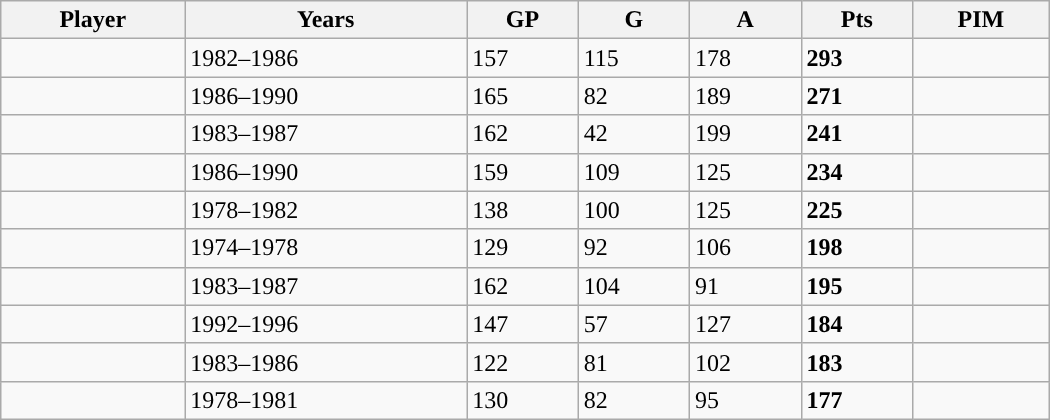<table class="wikitable sortable" width ="700" cellpadding="1" border="1" cellspacing="0">
<tr>
<th>Player</th>
<th>Years</th>
<th>GP</th>
<th>G</th>
<th>A</th>
<th>Pts</th>
<th>PIM</th>
</tr>
<tr>
<td></td>
<td>1982–1986</td>
<td>157</td>
<td>115</td>
<td>178</td>
<td><strong>293</strong></td>
<td></td>
</tr>
<tr>
<td></td>
<td>1986–1990</td>
<td>165</td>
<td>82</td>
<td>189</td>
<td><strong>271</strong></td>
<td></td>
</tr>
<tr>
<td></td>
<td>1983–1987</td>
<td>162</td>
<td>42</td>
<td>199</td>
<td><strong>241</strong></td>
<td></td>
</tr>
<tr>
<td></td>
<td>1986–1990</td>
<td>159</td>
<td>109</td>
<td>125</td>
<td><strong>234</strong></td>
<td></td>
</tr>
<tr>
<td></td>
<td>1978–1982</td>
<td>138</td>
<td>100</td>
<td>125</td>
<td><strong>225</strong></td>
<td></td>
</tr>
<tr>
<td></td>
<td>1974–1978</td>
<td>129</td>
<td>92</td>
<td>106</td>
<td><strong>198</strong></td>
<td></td>
</tr>
<tr>
<td></td>
<td>1983–1987</td>
<td>162</td>
<td>104</td>
<td>91</td>
<td><strong>195</strong></td>
<td></td>
</tr>
<tr>
<td></td>
<td>1992–1996</td>
<td>147</td>
<td>57</td>
<td>127</td>
<td><strong>184</strong></td>
<td></td>
</tr>
<tr>
<td></td>
<td>1983–1986</td>
<td>122</td>
<td>81</td>
<td>102</td>
<td><strong>183</strong></td>
<td></td>
</tr>
<tr>
<td></td>
<td>1978–1981</td>
<td>130</td>
<td>82</td>
<td>95</td>
<td><strong>177</strong></td>
<td></td>
</tr>
</table>
